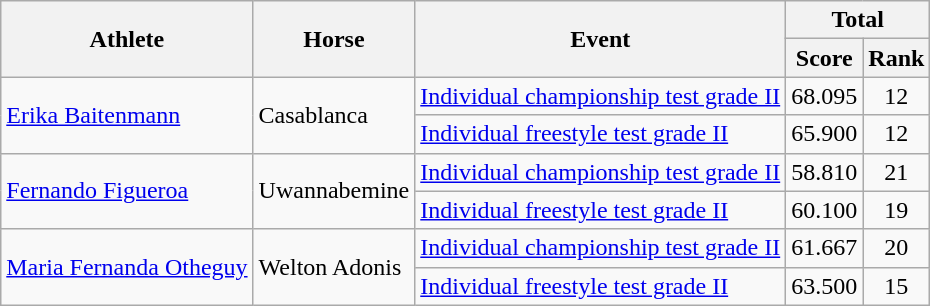<table class=wikitable>
<tr>
<th rowspan="2">Athlete</th>
<th rowspan="2">Horse</th>
<th rowspan="2">Event</th>
<th colspan="2">Total</th>
</tr>
<tr>
<th>Score</th>
<th>Rank</th>
</tr>
<tr>
<td rowspan="2"><a href='#'>Erika Baitenmann</a></td>
<td rowspan="2">Casablanca</td>
<td><a href='#'>Individual championship test grade II</a></td>
<td align="center">68.095</td>
<td align="center">12</td>
</tr>
<tr>
<td><a href='#'>Individual freestyle test grade II</a></td>
<td align="center">65.900</td>
<td align="center">12</td>
</tr>
<tr>
<td rowspan="2"><a href='#'>Fernando Figueroa</a></td>
<td rowspan="2">Uwannabemine</td>
<td><a href='#'>Individual championship test grade II</a></td>
<td align="center">58.810</td>
<td align="center">21</td>
</tr>
<tr>
<td><a href='#'>Individual freestyle test grade II</a></td>
<td align="center">60.100</td>
<td align="center">19</td>
</tr>
<tr>
<td rowspan="2"><a href='#'>Maria Fernanda Otheguy</a></td>
<td rowspan="2">Welton Adonis</td>
<td><a href='#'>Individual championship test grade II</a></td>
<td align="center">61.667</td>
<td align="center">20</td>
</tr>
<tr>
<td><a href='#'>Individual freestyle test grade II</a></td>
<td align="center">63.500</td>
<td align="center">15</td>
</tr>
</table>
